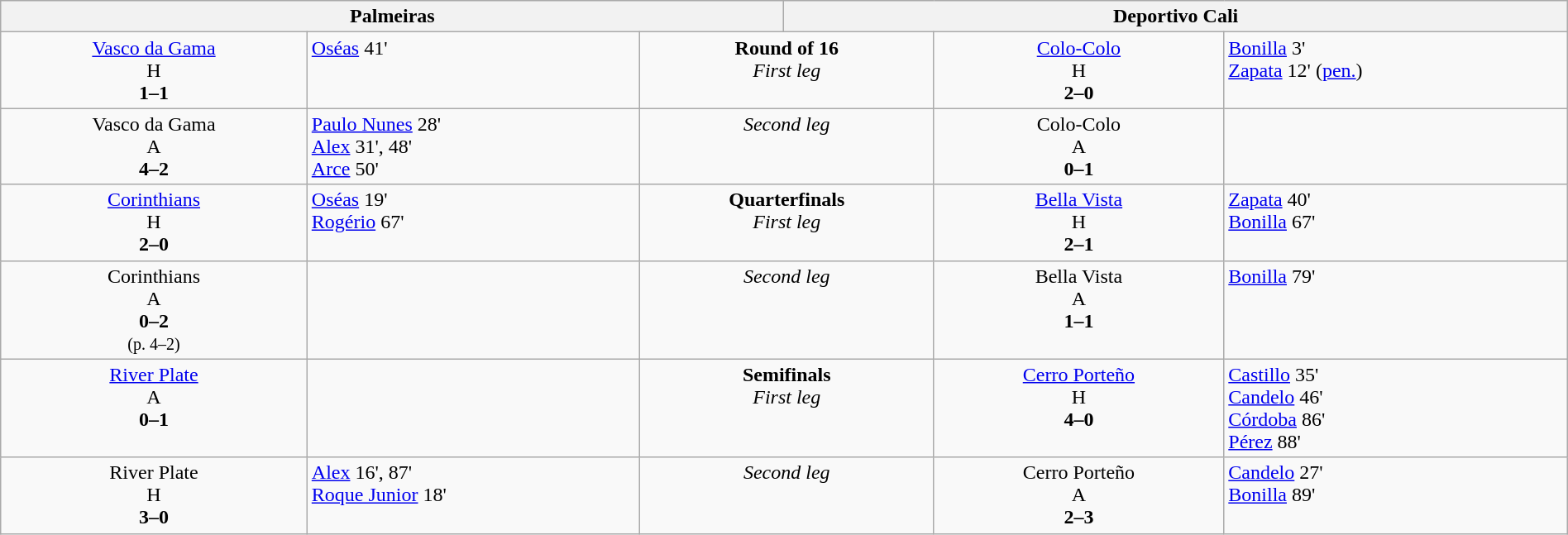<table width=100% border=0 class=wikitable>
<tr valign=top>
<th colspan=3 width=45%>Palmeiras</th>
<th colspan=3 width=45%>Deportivo Cali</th>
</tr>
<tr valign=top align=center>
<td> <a href='#'>Vasco da Gama</a> <br>H<br> <strong>1–1</strong></td>
<td align=left><a href='#'>Oséas</a> 41'</td>
<td colspan=2><strong>Round of 16</strong> <br> <em>First leg</em></td>
<td> <a href='#'>Colo-Colo</a> <br>H<br> <strong>2–0</strong></td>
<td align=left><a href='#'>Bonilla</a> 3'<br><a href='#'>Zapata</a> 12' (<a href='#'>pen.</a>)</td>
</tr>
<tr valign=top align=center>
<td> Vasco da Gama <br>A<br> <strong>4–2</strong></td>
<td align=left><a href='#'>Paulo Nunes</a> 28'<br><a href='#'>Alex</a> 31', 48'<br><a href='#'>Arce</a> 50'</td>
<td colspan=2><em>Second leg</em></td>
<td> Colo-Colo<br>A<br><strong>0–1</strong></td>
<td align=left></td>
</tr>
<tr valign=top align=center>
<td> <a href='#'>Corinthians</a> <br>H<br><strong>2–0</strong></td>
<td align=left><a href='#'>Oséas</a> 19'<br><a href='#'>Rogério</a> 67'</td>
<td colspan=2><strong>Quarterfinals</strong> <br> <em>First leg</em></td>
<td> <a href='#'>Bella Vista</a> <br>H<br><strong>2–1</strong></td>
<td align=left><a href='#'>Zapata</a> 40'<br><a href='#'>Bonilla</a> 67'</td>
</tr>
<tr valign=top align=center>
<td> Corinthians<br>A<br><strong>0–2</strong><br><small>(p. 4–2)</small></td>
<td align=left></td>
<td colspan=2><em>Second leg</em></td>
<td> Bella Vista<br>A<br><strong>1–1</strong></td>
<td align=left><a href='#'>Bonilla</a> 79'</td>
</tr>
<tr valign=top align=center>
<td> <a href='#'>River Plate</a> <br>A<br><strong>0–1</strong></td>
<td align=left></td>
<td colspan=2><strong>Semifinals</strong> <br> <em>First leg</em></td>
<td> <a href='#'>Cerro Porteño</a> <br>H<br><strong>4–0</strong></td>
<td align=left><a href='#'>Castillo</a> 35'<br><a href='#'>Candelo</a> 46'<br><a href='#'>Córdoba</a> 86'<br><a href='#'>Pérez</a> 88'</td>
</tr>
<tr valign=top align=center>
<td> River Plate<br>H<br><strong>3–0</strong></td>
<td align=left><a href='#'>Alex</a> 16', 87'<br><a href='#'>Roque Junior</a> 18'</td>
<td colspan=2><em>Second leg</em></td>
<td> Cerro Porteño<br>A<br><strong>2–3</strong></td>
<td align=left><a href='#'>Candelo</a> 27'<br><a href='#'>Bonilla</a> 89'</td>
</tr>
</table>
